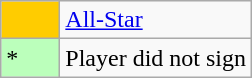<table class=wikitable>
<tr>
<td style="background-color:#FFCC00; border:1px solid #aaaaaa; width:2em;"></td>
<td><a href='#'>All-Star</a></td>
</tr>
<tr>
<td !scope="row" style="background:#bfb;">*</td>
<td>Player did not sign</td>
</tr>
</table>
